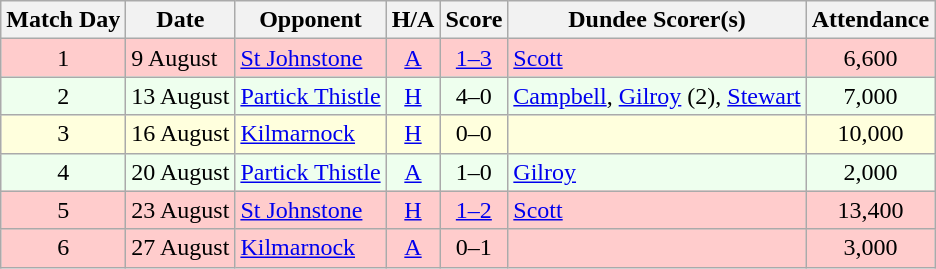<table class="wikitable" style="text-align:center">
<tr>
<th>Match Day</th>
<th>Date</th>
<th>Opponent</th>
<th>H/A</th>
<th>Score</th>
<th>Dundee Scorer(s)</th>
<th>Attendance</th>
</tr>
<tr bgcolor="#FFCCCC">
<td>1</td>
<td align="left">9 August</td>
<td align="left"><a href='#'>St Johnstone</a></td>
<td><a href='#'>A</a></td>
<td><a href='#'>1–3</a></td>
<td align="left"><a href='#'>Scott</a></td>
<td>6,600</td>
</tr>
<tr bgcolor="#EEFFEE">
<td>2</td>
<td align="left">13 August</td>
<td align="left"><a href='#'>Partick Thistle</a></td>
<td><a href='#'>H</a></td>
<td>4–0</td>
<td align="left"><a href='#'>Campbell</a>, <a href='#'>Gilroy</a> (2), <a href='#'>Stewart</a></td>
<td>7,000</td>
</tr>
<tr bgcolor="#FFFFDD">
<td>3</td>
<td align="left">16 August</td>
<td align="left"><a href='#'>Kilmarnock</a></td>
<td><a href='#'>H</a></td>
<td>0–0</td>
<td align="left"></td>
<td>10,000</td>
</tr>
<tr bgcolor="#EEFFEE">
<td>4</td>
<td align="left">20 August</td>
<td align="left"><a href='#'>Partick Thistle</a></td>
<td><a href='#'>A</a></td>
<td>1–0</td>
<td align="left"><a href='#'>Gilroy</a></td>
<td>2,000</td>
</tr>
<tr bgcolor="#FFCCCC">
<td>5</td>
<td align="left">23 August</td>
<td align="left"><a href='#'>St Johnstone</a></td>
<td><a href='#'>H</a></td>
<td><a href='#'>1–2</a></td>
<td align="left"><a href='#'>Scott</a></td>
<td>13,400</td>
</tr>
<tr bgcolor="#FFCCCC">
<td>6</td>
<td align="left">27 August</td>
<td align="left"><a href='#'>Kilmarnock</a></td>
<td><a href='#'>A</a></td>
<td>0–1</td>
<td align="left"></td>
<td>3,000</td>
</tr>
</table>
